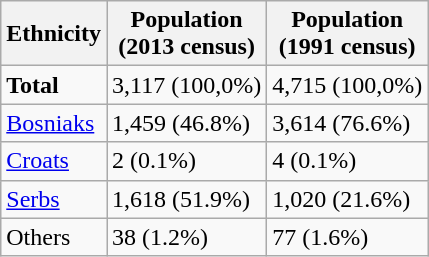<table class="wikitable sortable">
<tr>
<th>Ethnicity</th>
<th>Population<br>(2013 census)</th>
<th>Population<br>(1991 census)</th>
</tr>
<tr>
<td><strong>Total</strong></td>
<td>3,117 (100,0%)</td>
<td>4,715 (100,0%)</td>
</tr>
<tr>
<td><a href='#'>Bosniaks</a></td>
<td>1,459 (46.8%)</td>
<td>3,614 (76.6%)</td>
</tr>
<tr>
<td><a href='#'>Croats</a></td>
<td>2 (0.1%)</td>
<td>4 (0.1%)</td>
</tr>
<tr>
<td><a href='#'>Serbs</a></td>
<td>1,618 (51.9%)</td>
<td>1,020 (21.6%)</td>
</tr>
<tr>
<td>Others</td>
<td>38 (1.2%)</td>
<td>77 (1.6%)</td>
</tr>
</table>
